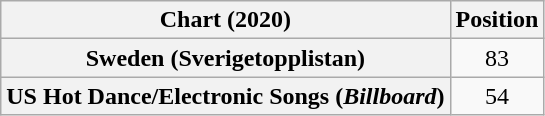<table class="wikitable sortable plainrowheaders" style="text-align:center">
<tr>
<th scope="col">Chart (2020)</th>
<th scope="col">Position</th>
</tr>
<tr>
<th scope="row">Sweden (Sverigetopplistan)</th>
<td>83</td>
</tr>
<tr>
<th scope="row">US Hot Dance/Electronic Songs (<em>Billboard</em>)</th>
<td>54</td>
</tr>
</table>
